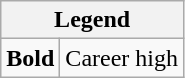<table class="wikitable">
<tr>
<th colspan="2">Legend</th>
</tr>
<tr>
<td><strong>Bold</strong></td>
<td>Career high</td>
</tr>
</table>
